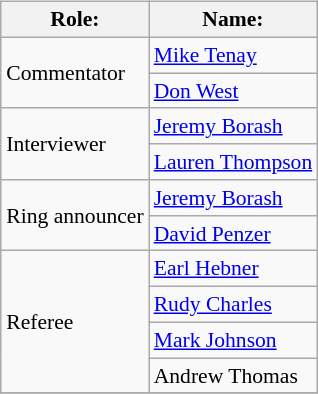<table class=wikitable style="font-size:90%; margin: 0.5em 0 0.5em 1em; float: right; clear: right;">
<tr>
<th>Role:</th>
<th>Name:</th>
</tr>
<tr>
<td rowspan="2">Commentator</td>
<td><a href='#'>Mike Tenay</a></td>
</tr>
<tr>
<td><a href='#'>Don West</a></td>
</tr>
<tr>
<td rowspan="2">Interviewer</td>
<td><a href='#'>Jeremy Borash</a></td>
</tr>
<tr>
<td><a href='#'>Lauren Thompson</a></td>
</tr>
<tr>
<td rowspan="2">Ring announcer</td>
<td><a href='#'>Jeremy Borash</a></td>
</tr>
<tr>
<td><a href='#'>David Penzer</a></td>
</tr>
<tr>
<td rowspan="4">Referee</td>
<td><a href='#'>Earl Hebner</a></td>
</tr>
<tr>
<td><a href='#'>Rudy Charles</a></td>
</tr>
<tr>
<td><a href='#'>Mark Johnson</a></td>
</tr>
<tr>
<td>Andrew Thomas</td>
</tr>
<tr>
</tr>
</table>
